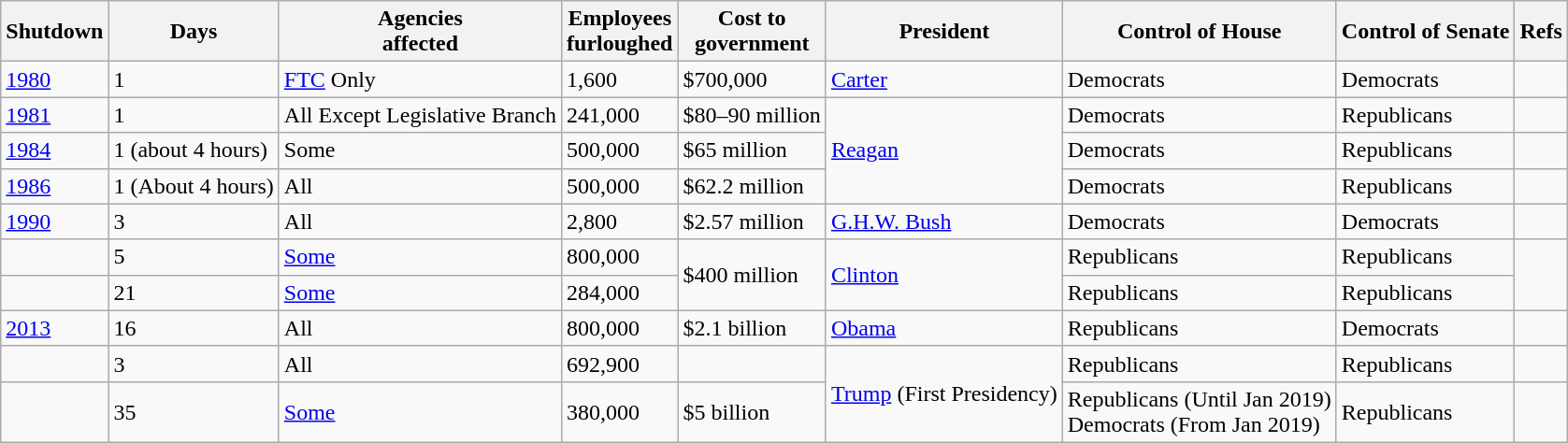<table class="wikitable sortable floatright">
<tr>
<th>Shutdown</th>
<th>Days</th>
<th>Agencies<br>affected</th>
<th>Employees<br>furloughed</th>
<th>Cost to<br>government</th>
<th>President</th>
<th>Control of House</th>
<th>Control of Senate</th>
<th>Refs</th>
</tr>
<tr>
<td><a href='#'>1980</a></td>
<td>1</td>
<td><a href='#'>FTC</a> Only</td>
<td>1,600</td>
<td>$700,000</td>
<td><a href='#'>Carter</a></td>
<td>Democrats</td>
<td>Democrats</td>
<td></td>
</tr>
<tr>
<td><a href='#'>1981</a></td>
<td>1</td>
<td>All Except Legislative Branch</td>
<td>241,000</td>
<td>$80–90 million</td>
<td rowspan="3"><a href='#'>Reagan</a></td>
<td>Democrats</td>
<td>Republicans</td>
<td></td>
</tr>
<tr>
<td><a href='#'>1984</a></td>
<td>1 (about 4 hours)</td>
<td>Some</td>
<td>500,000</td>
<td>$65 million</td>
<td>Democrats</td>
<td>Republicans</td>
<td></td>
</tr>
<tr>
<td><a href='#'>1986</a></td>
<td>1 (About 4 hours)</td>
<td>All</td>
<td>500,000</td>
<td>$62.2 million</td>
<td>Democrats</td>
<td>Republicans</td>
<td></td>
</tr>
<tr>
<td><a href='#'>1990</a></td>
<td>3</td>
<td>All</td>
<td>2,800</td>
<td>$2.57 million</td>
<td><a href='#'>G.H.W. Bush</a></td>
<td>Democrats</td>
<td>Democrats</td>
<td></td>
</tr>
<tr>
<td><a href='#'></a></td>
<td>5</td>
<td><a href='#'>Some</a></td>
<td>800,000</td>
<td rowspan="2">$400 million</td>
<td rowspan="2"><a href='#'>Clinton</a></td>
<td>Republicans</td>
<td>Republicans</td>
<td rowspan="2"></td>
</tr>
<tr>
<td><a href='#'></a></td>
<td>21</td>
<td><a href='#'>Some</a></td>
<td>284,000</td>
<td>Republicans</td>
<td>Republicans</td>
</tr>
<tr>
<td><a href='#'>2013</a></td>
<td>16</td>
<td>All</td>
<td>800,000</td>
<td>$2.1 billion</td>
<td><a href='#'>Obama</a></td>
<td>Republicans</td>
<td>Democrats</td>
<td></td>
</tr>
<tr>
<td><a href='#'></a></td>
<td>3</td>
<td>All</td>
<td>692,900</td>
<td></td>
<td rowspan="2"><a href='#'>Trump</a> (First Presidency)</td>
<td>Republicans</td>
<td>Republicans</td>
<td></td>
</tr>
<tr>
<td><a href='#'></a></td>
<td>35</td>
<td><a href='#'>Some</a></td>
<td>380,000</td>
<td>$5 billion</td>
<td>Republicans (Until Jan 2019)<br>Democrats (From Jan 2019)</td>
<td>Republicans</td>
<td></td>
</tr>
</table>
